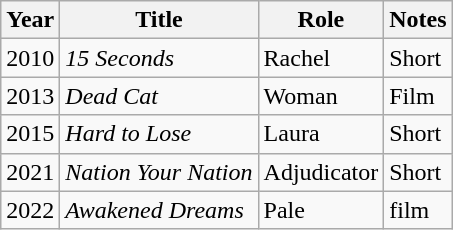<table class="wikitable sortable">
<tr>
<th>Year</th>
<th>Title</th>
<th>Role</th>
<th>Notes</th>
</tr>
<tr>
<td>2010</td>
<td><em>15 Seconds</em></td>
<td>Rachel</td>
<td>Short</td>
</tr>
<tr>
<td>2013</td>
<td><em>Dead Cat</em></td>
<td>Woman</td>
<td>Film</td>
</tr>
<tr>
<td>2015</td>
<td><em>Hard to Lose</em></td>
<td>Laura</td>
<td>Short</td>
</tr>
<tr>
<td>2021</td>
<td><em>Nation Your Nation</em></td>
<td>Adjudicator</td>
<td>Short</td>
</tr>
<tr>
<td>2022</td>
<td><em>Awakened Dreams</em></td>
<td>Pale</td>
<td>film</td>
</tr>
</table>
